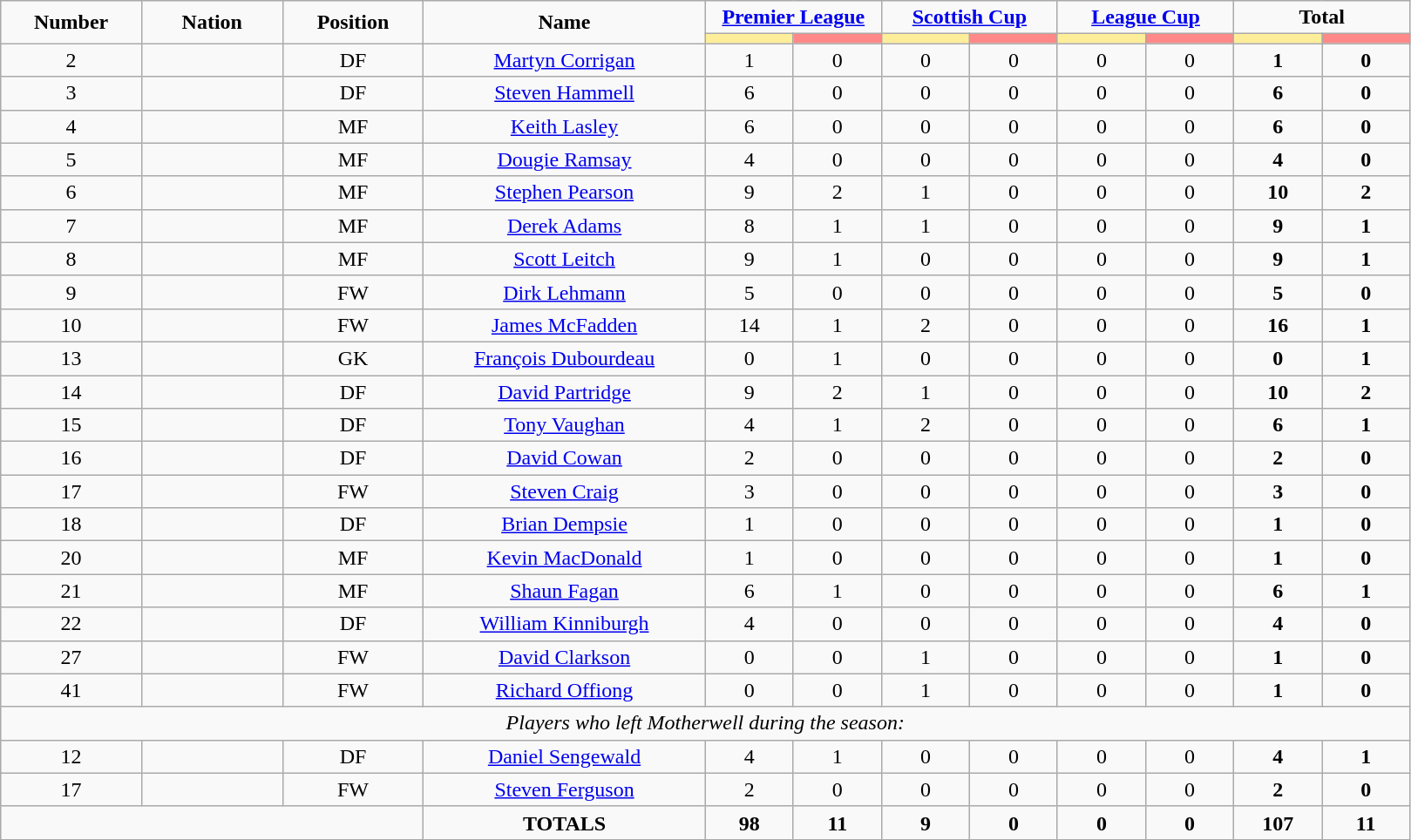<table class="wikitable" style="font-size: 100%; text-align: center;">
<tr>
<td rowspan="2" width="10%" align="center"><strong>Number</strong></td>
<td rowspan="2" width="10%" align="center"><strong>Nation</strong></td>
<td rowspan="2" width="10%" align="center"><strong>Position</strong></td>
<td rowspan="2" width="20%" align="center"><strong>Name</strong></td>
<td colspan="2" align="center"><strong><a href='#'>Premier League</a></strong></td>
<td colspan="2" align="center"><strong><a href='#'>Scottish Cup</a></strong></td>
<td colspan="2" align="center"><strong><a href='#'>League Cup</a></strong></td>
<td colspan="2" align="center"><strong>Total </strong></td>
</tr>
<tr>
<th width=60 style="background: #FFEE99"></th>
<th width=60 style="background: #FF8888"></th>
<th width=60 style="background: #FFEE99"></th>
<th width=60 style="background: #FF8888"></th>
<th width=60 style="background: #FFEE99"></th>
<th width=60 style="background: #FF8888"></th>
<th width=60 style="background: #FFEE99"></th>
<th width=60 style="background: #FF8888"></th>
</tr>
<tr>
<td>2</td>
<td></td>
<td>DF</td>
<td><a href='#'>Martyn Corrigan</a></td>
<td>1</td>
<td>0</td>
<td>0</td>
<td>0</td>
<td>0</td>
<td>0</td>
<td><strong>1</strong></td>
<td><strong>0</strong></td>
</tr>
<tr>
<td>3</td>
<td></td>
<td>DF</td>
<td><a href='#'>Steven Hammell</a></td>
<td>6</td>
<td>0</td>
<td>0</td>
<td>0</td>
<td>0</td>
<td>0</td>
<td><strong>6</strong></td>
<td><strong>0</strong></td>
</tr>
<tr>
<td>4</td>
<td></td>
<td>MF</td>
<td><a href='#'>Keith Lasley</a></td>
<td>6</td>
<td>0</td>
<td>0</td>
<td>0</td>
<td>0</td>
<td>0</td>
<td><strong>6</strong></td>
<td><strong>0</strong></td>
</tr>
<tr>
<td>5</td>
<td></td>
<td>MF</td>
<td><a href='#'>Dougie Ramsay</a></td>
<td>4</td>
<td>0</td>
<td>0</td>
<td>0</td>
<td>0</td>
<td>0</td>
<td><strong>4</strong></td>
<td><strong>0</strong></td>
</tr>
<tr>
<td>6</td>
<td></td>
<td>MF</td>
<td><a href='#'>Stephen Pearson</a></td>
<td>9</td>
<td>2</td>
<td>1</td>
<td>0</td>
<td>0</td>
<td>0</td>
<td><strong>10</strong></td>
<td><strong>2</strong></td>
</tr>
<tr>
<td>7</td>
<td></td>
<td>MF</td>
<td><a href='#'>Derek Adams</a></td>
<td>8</td>
<td>1</td>
<td>1</td>
<td>0</td>
<td>0</td>
<td>0</td>
<td><strong>9</strong></td>
<td><strong>1</strong></td>
</tr>
<tr>
<td>8</td>
<td></td>
<td>MF</td>
<td><a href='#'>Scott Leitch</a></td>
<td>9</td>
<td>1</td>
<td>0</td>
<td>0</td>
<td>0</td>
<td>0</td>
<td><strong>9</strong></td>
<td><strong>1</strong></td>
</tr>
<tr>
<td>9</td>
<td></td>
<td>FW</td>
<td><a href='#'>Dirk Lehmann</a></td>
<td>5</td>
<td>0</td>
<td>0</td>
<td>0</td>
<td>0</td>
<td>0</td>
<td><strong>5</strong></td>
<td><strong>0</strong></td>
</tr>
<tr>
<td>10</td>
<td></td>
<td>FW</td>
<td><a href='#'>James McFadden</a></td>
<td>14</td>
<td>1</td>
<td>2</td>
<td>0</td>
<td>0</td>
<td>0</td>
<td><strong>16</strong></td>
<td><strong>1</strong></td>
</tr>
<tr>
<td>13</td>
<td></td>
<td>GK</td>
<td><a href='#'>François Dubourdeau</a></td>
<td>0</td>
<td>1</td>
<td>0</td>
<td>0</td>
<td>0</td>
<td>0</td>
<td><strong>0</strong></td>
<td><strong>1</strong></td>
</tr>
<tr>
<td>14</td>
<td></td>
<td>DF</td>
<td><a href='#'>David Partridge</a></td>
<td>9</td>
<td>2</td>
<td>1</td>
<td>0</td>
<td>0</td>
<td>0</td>
<td><strong>10</strong></td>
<td><strong>2</strong></td>
</tr>
<tr>
<td>15</td>
<td></td>
<td>DF</td>
<td><a href='#'>Tony Vaughan</a></td>
<td>4</td>
<td>1</td>
<td>2</td>
<td>0</td>
<td>0</td>
<td>0</td>
<td><strong>6</strong></td>
<td><strong>1</strong></td>
</tr>
<tr>
<td>16</td>
<td></td>
<td>DF</td>
<td><a href='#'>David Cowan</a></td>
<td>2</td>
<td>0</td>
<td>0</td>
<td>0</td>
<td>0</td>
<td>0</td>
<td><strong>2</strong></td>
<td><strong>0</strong></td>
</tr>
<tr>
<td>17</td>
<td></td>
<td>FW</td>
<td><a href='#'>Steven Craig</a></td>
<td>3</td>
<td>0</td>
<td>0</td>
<td>0</td>
<td>0</td>
<td>0</td>
<td><strong>3</strong></td>
<td><strong>0</strong></td>
</tr>
<tr>
<td>18</td>
<td></td>
<td>DF</td>
<td><a href='#'>Brian Dempsie</a></td>
<td>1</td>
<td>0</td>
<td>0</td>
<td>0</td>
<td>0</td>
<td>0</td>
<td><strong>1</strong></td>
<td><strong>0</strong></td>
</tr>
<tr>
<td>20</td>
<td></td>
<td>MF</td>
<td><a href='#'>Kevin MacDonald</a></td>
<td>1</td>
<td>0</td>
<td>0</td>
<td>0</td>
<td>0</td>
<td>0</td>
<td><strong>1</strong></td>
<td><strong>0</strong></td>
</tr>
<tr>
<td>21</td>
<td></td>
<td>MF</td>
<td><a href='#'>Shaun Fagan</a></td>
<td>6</td>
<td>1</td>
<td>0</td>
<td>0</td>
<td>0</td>
<td>0</td>
<td><strong>6</strong></td>
<td><strong>1</strong></td>
</tr>
<tr>
<td>22</td>
<td></td>
<td>DF</td>
<td><a href='#'>William Kinniburgh</a></td>
<td>4</td>
<td>0</td>
<td>0</td>
<td>0</td>
<td>0</td>
<td>0</td>
<td><strong>4</strong></td>
<td><strong>0</strong></td>
</tr>
<tr>
<td>27</td>
<td></td>
<td>FW</td>
<td><a href='#'>David Clarkson</a></td>
<td>0</td>
<td>0</td>
<td>1</td>
<td>0</td>
<td>0</td>
<td>0</td>
<td><strong>1</strong></td>
<td><strong>0</strong></td>
</tr>
<tr>
<td>41</td>
<td></td>
<td>FW</td>
<td><a href='#'>Richard Offiong</a></td>
<td>0</td>
<td>0</td>
<td>1</td>
<td>0</td>
<td>0</td>
<td>0</td>
<td><strong>1</strong></td>
<td><strong>0</strong></td>
</tr>
<tr>
<td colspan="14"><em>Players who left Motherwell during the season:</em></td>
</tr>
<tr>
<td>12</td>
<td></td>
<td>DF</td>
<td><a href='#'>Daniel Sengewald</a></td>
<td>4</td>
<td>1</td>
<td>0</td>
<td>0</td>
<td>0</td>
<td>0</td>
<td><strong>4</strong></td>
<td><strong>1</strong></td>
</tr>
<tr>
<td>17</td>
<td></td>
<td>FW</td>
<td><a href='#'>Steven Ferguson</a></td>
<td>2</td>
<td>0</td>
<td>0</td>
<td>0</td>
<td>0</td>
<td>0</td>
<td><strong>2</strong></td>
<td><strong>0</strong></td>
</tr>
<tr>
<td colspan="3"></td>
<td><strong>TOTALS</strong></td>
<td><strong>98</strong></td>
<td><strong>11</strong></td>
<td><strong>9</strong></td>
<td><strong>0</strong></td>
<td><strong>0</strong></td>
<td><strong>0</strong></td>
<td><strong>107</strong></td>
<td><strong>11</strong></td>
</tr>
</table>
